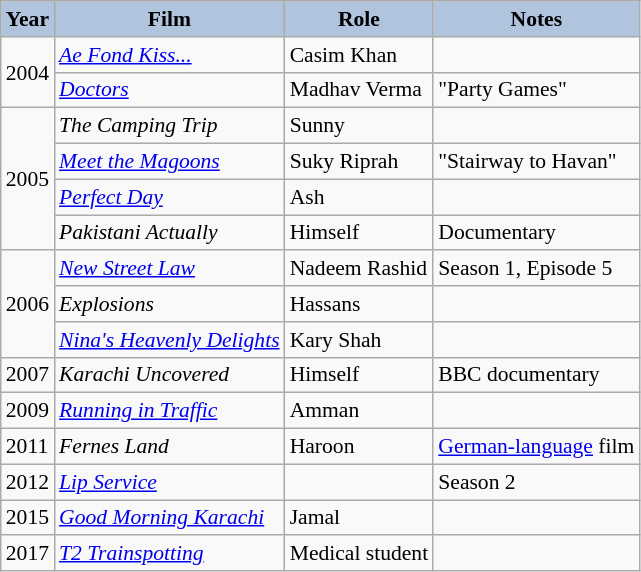<table class="wikitable" style="font-size:90%;">
<tr>
<th style="background:#B0C4DE;">Year</th>
<th style="background:#B0C4DE;">Film</th>
<th style="background:#B0C4DE;">Role</th>
<th style="background:#B0C4DE;">Notes</th>
</tr>
<tr>
<td rowspan="2">2004</td>
<td><em><a href='#'>Ae Fond Kiss...</a></em></td>
<td>Casim Khan</td>
<td></td>
</tr>
<tr>
<td><em><a href='#'>Doctors</a></em></td>
<td>Madhav Verma</td>
<td>"Party Games"</td>
</tr>
<tr>
<td rowspan="4">2005</td>
<td><em>The Camping Trip</em></td>
<td>Sunny</td>
<td></td>
</tr>
<tr>
<td><em><a href='#'>Meet the Magoons</a></em></td>
<td>Suky Riprah</td>
<td>"Stairway to Havan"</td>
</tr>
<tr>
<td><em><a href='#'>Perfect Day</a></em></td>
<td>Ash</td>
<td></td>
</tr>
<tr>
<td><em>Pakistani Actually</em></td>
<td>Himself</td>
<td>Documentary</td>
</tr>
<tr>
<td rowspan="3">2006</td>
<td><em><a href='#'>New Street Law</a></em></td>
<td>Nadeem Rashid</td>
<td>Season 1, Episode 5</td>
</tr>
<tr>
<td><em>Explosions</em></td>
<td>Hassans</td>
<td></td>
</tr>
<tr>
<td><em><a href='#'>Nina's Heavenly Delights</a></em></td>
<td>Kary Shah</td>
<td></td>
</tr>
<tr>
<td rowspan="1">2007</td>
<td><em>Karachi Uncovered</em></td>
<td>Himself</td>
<td>BBC documentary</td>
</tr>
<tr>
<td rowspan="1">2009</td>
<td><em><a href='#'>Running in Traffic</a></em></td>
<td>Amman</td>
<td></td>
</tr>
<tr>
<td rowspan="1">2011</td>
<td><em>Fernes Land</em></td>
<td>Haroon</td>
<td><a href='#'>German-language</a> film</td>
</tr>
<tr>
<td rowspan="1">2012</td>
<td><em><a href='#'>Lip Service</a></em></td>
<td></td>
<td>Season 2</td>
</tr>
<tr>
<td rowspan="1">2015</td>
<td><em><a href='#'>Good Morning Karachi</a></em></td>
<td>Jamal</td>
</tr>
<tr>
<td rowspan="1">2017</td>
<td><em><a href='#'>T2 Trainspotting</a></em></td>
<td>Medical student</td>
<td></td>
</tr>
</table>
